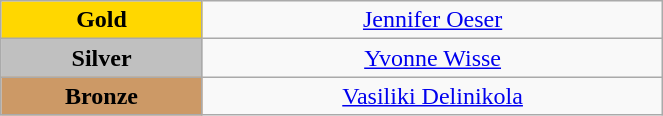<table class="wikitable" style="text-align:center; " width="35%">
<tr>
<td bgcolor="gold"><strong>Gold</strong></td>
<td><a href='#'>Jennifer Oeser</a><br>  <small><em></em></small></td>
</tr>
<tr>
<td bgcolor="silver"><strong>Silver</strong></td>
<td><a href='#'>Yvonne Wisse</a><br>  <small><em></em></small></td>
</tr>
<tr>
<td bgcolor="CC9966"><strong>Bronze</strong></td>
<td><a href='#'>Vasiliki Delinikola</a><br>  <small><em></em></small></td>
</tr>
</table>
